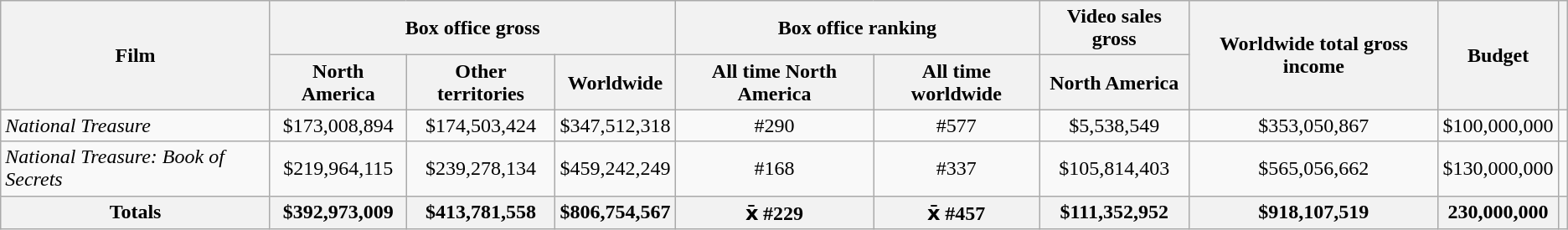<table class="wikitable sortable" border="1" style="text-align: center;">
<tr>
<th rowspan="2">Film</th>
<th colspan="3">Box office gross</th>
<th colspan="2">Box office ranking</th>
<th>Video sales gross</th>
<th rowspan="2">Worldwide total gross income</th>
<th rowspan="2">Budget</th>
<th rowspan="2"></th>
</tr>
<tr>
<th>North America</th>
<th>Other territories</th>
<th>Worldwide</th>
<th>All time North America</th>
<th>All time worldwide</th>
<th>North America</th>
</tr>
<tr>
<td style="text-align: left;"><em>National Treasure</em></td>
<td>$173,008,894</td>
<td>$174,503,424</td>
<td>$347,512,318</td>
<td>#290</td>
<td>#577</td>
<td>$5,538,549</td>
<td>$353,050,867</td>
<td>$100,000,000</td>
<td></td>
</tr>
<tr>
<td style="text-align: left;"><em>National Treasure: Book of Secrets</em></td>
<td>$219,964,115</td>
<td>$239,278,134</td>
<td>$459,242,249</td>
<td>#168</td>
<td>#337</td>
<td>$105,814,403</td>
<td>$565,056,662</td>
<td>$130,000,000</td>
<td></td>
</tr>
<tr>
<th>Totals</th>
<th>$392,973,009</th>
<th>$413,781,558</th>
<th>$806,754,567</th>
<th>x̄ #229 </th>
<th>x̄ #457 </th>
<th>$111,352,952</th>
<th>$918,107,519</th>
<th>230,000,000</th>
<th></th>
</tr>
</table>
